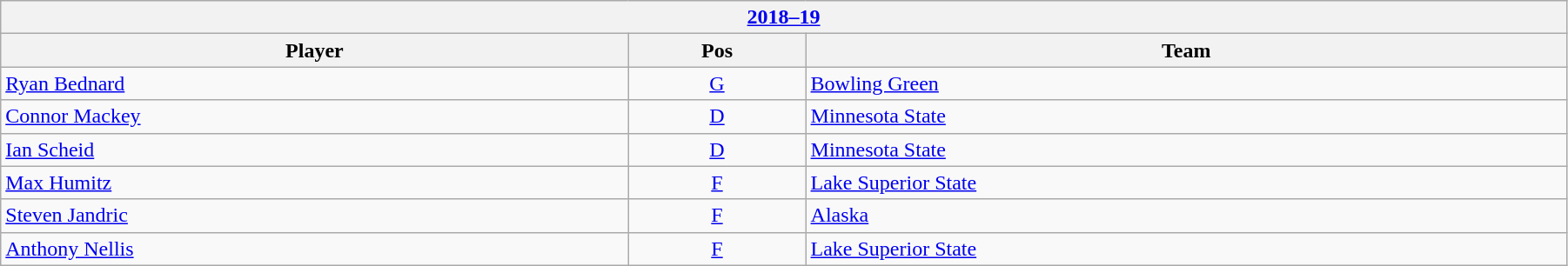<table class="wikitable" width=95%>
<tr>
<th colspan=3><a href='#'>2018–19</a></th>
</tr>
<tr>
<th>Player</th>
<th>Pos</th>
<th>Team</th>
</tr>
<tr>
<td><a href='#'>Ryan Bednard</a></td>
<td align=center><a href='#'>G</a></td>
<td><a href='#'>Bowling Green</a></td>
</tr>
<tr>
<td><a href='#'>Connor Mackey</a></td>
<td align=center><a href='#'>D</a></td>
<td><a href='#'>Minnesota State</a></td>
</tr>
<tr>
<td><a href='#'>Ian Scheid</a></td>
<td align=center><a href='#'>D</a></td>
<td><a href='#'>Minnesota State</a></td>
</tr>
<tr>
<td><a href='#'>Max Humitz</a></td>
<td align=center><a href='#'>F</a></td>
<td><a href='#'>Lake Superior State</a></td>
</tr>
<tr>
<td><a href='#'>Steven Jandric</a></td>
<td align=center><a href='#'>F</a></td>
<td><a href='#'>Alaska</a></td>
</tr>
<tr>
<td><a href='#'>Anthony Nellis</a></td>
<td align=center><a href='#'>F</a></td>
<td><a href='#'>Lake Superior State</a></td>
</tr>
</table>
